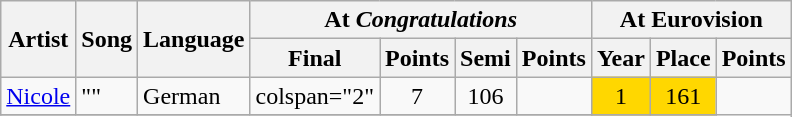<table class="wikitable">
<tr>
<th scope="col" rowspan="2">Artist</th>
<th scope="col" rowspan="2">Song</th>
<th scope="col" rowspan="2">Language</th>
<th scope="colgroup" colspan="4">At <em>Congratulations</em></th>
<th scope="colgroup" colspan="3">At Eurovision</th>
</tr>
<tr>
<th scope="col">Final</th>
<th scope="col">Points</th>
<th scope="col">Semi</th>
<th scope="col">Points</th>
<th scope="col">Year</th>
<th scope="col">Place</th>
<th scope="col">Points</th>
</tr>
<tr>
<td><a href='#'>Nicole</a></td>
<td>""</td>
<td>German</td>
<td>colspan="2" </td>
<td style="text-align:center;">7</td>
<td style="text-align:center;">106</td>
<td style="text-align:center;"></td>
<td style="text-align:center; background-color:#FFD700;">1</td>
<td style="text-align:center; background-color:#FFD700;">161</td>
</tr>
<tr>
</tr>
</table>
